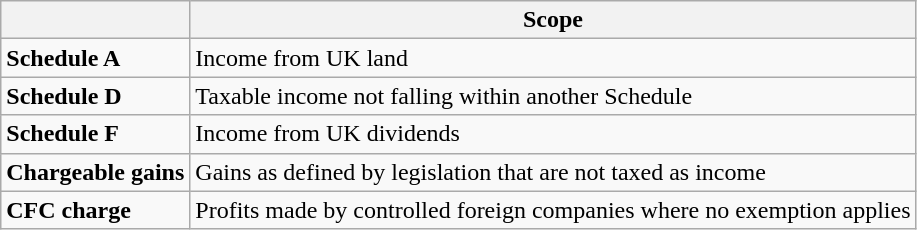<table class="wikitable">
<tr>
<th></th>
<th>Scope</th>
</tr>
<tr>
<td><strong>Schedule A</strong></td>
<td>Income from UK land</td>
</tr>
<tr>
<td><strong>Schedule D</strong></td>
<td>Taxable income not falling within another Schedule</td>
</tr>
<tr>
<td><strong>Schedule F</strong></td>
<td>Income from UK dividends</td>
</tr>
<tr>
<td><strong>Chargeable gains</strong></td>
<td>Gains as defined by legislation that are not taxed as income</td>
</tr>
<tr>
<td><strong>CFC charge</strong></td>
<td>Profits made by controlled foreign companies where no exemption applies</td>
</tr>
</table>
